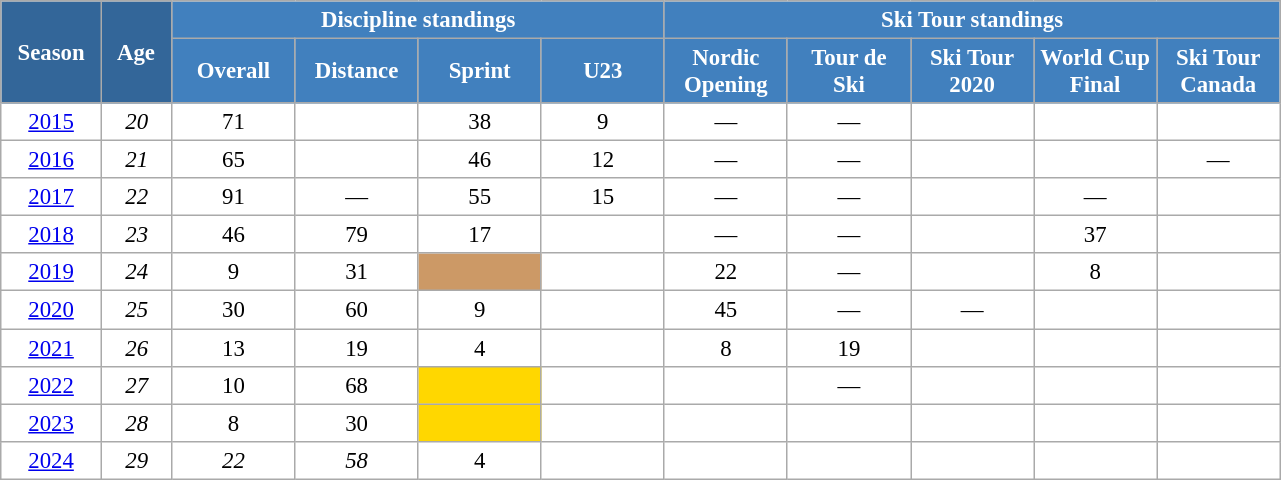<table class="wikitable" style="font-size:95%; text-align:center; border:grey solid 1px; border-collapse:collapse; background:#ffffff;">
<tr>
<th style="background-color:#369; color:white; width:60px;" rowspan="2"> Season </th>
<th style="background-color:#369; color:white; width:40px;" rowspan="2"> Age </th>
<th style="background-color:#4180be; color:white;" colspan="4">Discipline standings</th>
<th style="background-color:#4180be; color:white;" colspan="5">Ski Tour standings</th>
</tr>
<tr>
<th style="background-color:#4180be; color:white; width:75px;">Overall</th>
<th style="background-color:#4180be; color:white; width:75px;">Distance</th>
<th style="background-color:#4180be; color:white; width:75px;">Sprint</th>
<th style="background-color:#4180be; color:white; width:75px;">U23</th>
<th style="background-color:#4180be; color:white; width:75px;">Nordic<br>Opening</th>
<th style="background-color:#4180be; color:white; width:75px;">Tour de<br>Ski</th>
<th style="background-color:#4180be; color:white; width:75px;">Ski Tour<br>2020</th>
<th style="background-color:#4180be; color:white; width:75px;">World Cup<br>Final</th>
<th style="background-color:#4180be; color:white; width:75px;">Ski Tour<br>Canada</th>
</tr>
<tr>
<td><a href='#'>2015</a></td>
<td><em>20</em></td>
<td>71</td>
<td></td>
<td>38</td>
<td>9</td>
<td>—</td>
<td>—</td>
<td></td>
<td></td>
<td></td>
</tr>
<tr>
<td><a href='#'>2016</a></td>
<td><em>21</em></td>
<td>65</td>
<td></td>
<td>46</td>
<td>12</td>
<td>—</td>
<td>—</td>
<td></td>
<td></td>
<td>—</td>
</tr>
<tr>
<td><a href='#'>2017</a></td>
<td><em>22</em></td>
<td>91</td>
<td>—</td>
<td>55</td>
<td>15</td>
<td>—</td>
<td>—</td>
<td></td>
<td>—</td>
<td></td>
</tr>
<tr>
<td><a href='#'>2018</a></td>
<td><em>23</em></td>
<td>46</td>
<td>79</td>
<td>17</td>
<td></td>
<td>—</td>
<td>—</td>
<td></td>
<td>37</td>
<td></td>
</tr>
<tr>
<td><a href='#'>2019</a></td>
<td><em>24</em></td>
<td>9</td>
<td>31</td>
<td style="background:#c96;"></td>
<td></td>
<td>22</td>
<td>—</td>
<td></td>
<td>8</td>
<td></td>
</tr>
<tr>
<td><a href='#'>2020</a></td>
<td><em>25</em></td>
<td>30</td>
<td>60</td>
<td>9</td>
<td></td>
<td>45</td>
<td>—</td>
<td>—</td>
<td></td>
<td></td>
</tr>
<tr>
<td><a href='#'>2021</a></td>
<td><em>26</em></td>
<td>13</td>
<td>19</td>
<td>4</td>
<td></td>
<td>8</td>
<td>19</td>
<td></td>
<td></td>
<td></td>
</tr>
<tr>
<td><a href='#'>2022</a></td>
<td><em>27</em></td>
<td>10</td>
<td>68</td>
<td style="background:gold;"></td>
<td></td>
<td></td>
<td>—</td>
<td></td>
<td></td>
<td></td>
</tr>
<tr>
<td><a href='#'>2023</a></td>
<td><em>28</em></td>
<td>8</td>
<td>30</td>
<td style="background:gold;"></td>
<td></td>
<td></td>
<td></td>
<td></td>
<td></td>
<td></td>
</tr>
<tr>
<td><a href='#'>2024</a></td>
<td><em>29</em></td>
<td><em>22</em></td>
<td><em>58</em></td>
<td>4</td>
<td></td>
<td></td>
<td></td>
<td></td>
<td></td>
<td></td>
</tr>
</table>
